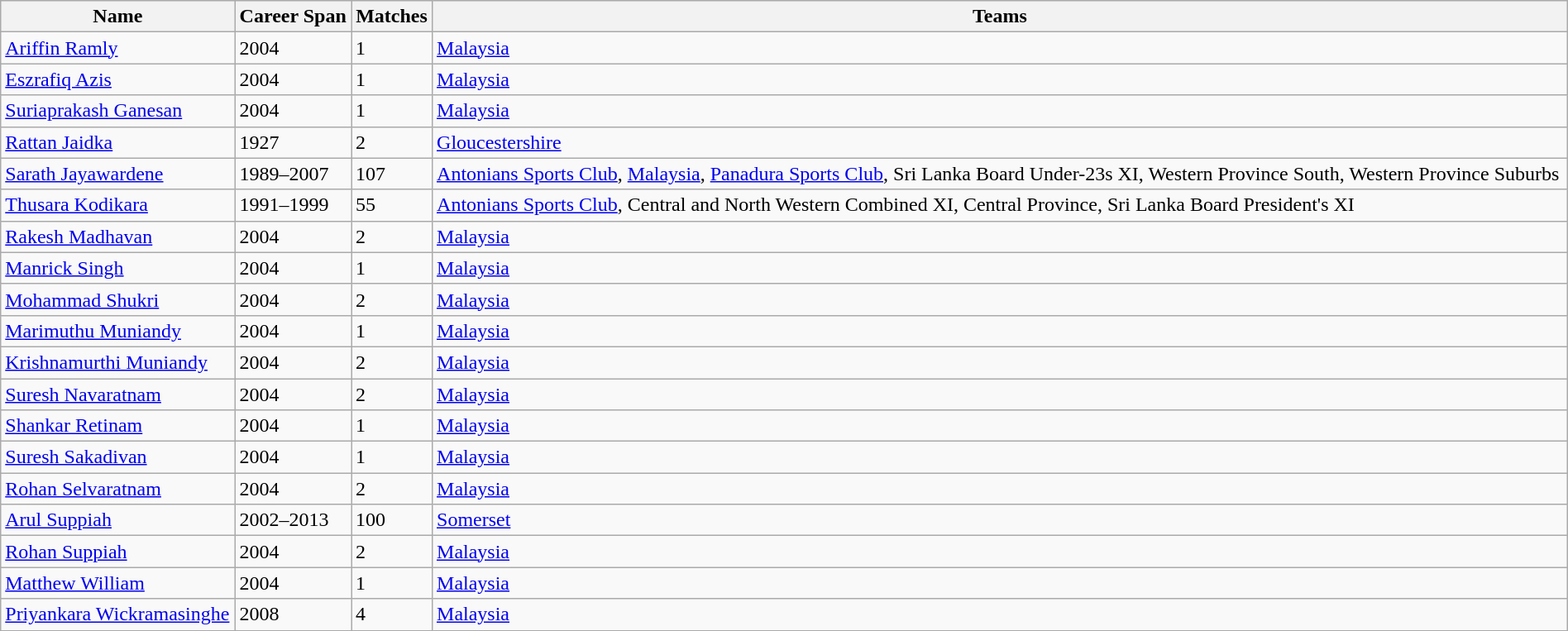<table class="wikitable" width="100%">
<tr bgcolor="#efefef">
<th>Name</th>
<th>Career Span</th>
<th>Matches</th>
<th>Teams</th>
</tr>
<tr>
<td><a href='#'>Ariffin Ramly</a></td>
<td>2004</td>
<td>1</td>
<td><a href='#'>Malaysia</a></td>
</tr>
<tr>
<td><a href='#'>Eszrafiq Azis</a></td>
<td>2004</td>
<td>1</td>
<td><a href='#'>Malaysia</a></td>
</tr>
<tr>
<td><a href='#'>Suriaprakash Ganesan</a></td>
<td>2004</td>
<td>1</td>
<td><a href='#'>Malaysia</a></td>
</tr>
<tr>
<td><a href='#'>Rattan Jaidka</a></td>
<td>1927</td>
<td>2</td>
<td><a href='#'>Gloucestershire</a></td>
</tr>
<tr>
<td><a href='#'>Sarath Jayawardene</a></td>
<td>1989–2007</td>
<td>107</td>
<td><a href='#'>Antonians Sports Club</a>, <a href='#'>Malaysia</a>, <a href='#'>Panadura Sports Club</a>, Sri Lanka Board Under-23s XI, Western Province South, Western Province Suburbs</td>
</tr>
<tr>
<td><a href='#'>Thusara Kodikara</a></td>
<td>1991–1999</td>
<td>55</td>
<td><a href='#'>Antonians Sports Club</a>, Central and North Western Combined XI, Central Province, Sri Lanka Board President's XI</td>
</tr>
<tr>
<td><a href='#'>Rakesh Madhavan</a></td>
<td>2004</td>
<td>2</td>
<td><a href='#'>Malaysia</a></td>
</tr>
<tr>
<td><a href='#'>Manrick Singh</a></td>
<td>2004</td>
<td>1</td>
<td><a href='#'>Malaysia</a></td>
</tr>
<tr>
<td><a href='#'>Mohammad Shukri</a></td>
<td>2004</td>
<td>2</td>
<td><a href='#'>Malaysia</a></td>
</tr>
<tr>
<td><a href='#'>Marimuthu Muniandy</a></td>
<td>2004</td>
<td>1</td>
<td><a href='#'>Malaysia</a></td>
</tr>
<tr>
<td><a href='#'>Krishnamurthi Muniandy</a></td>
<td>2004</td>
<td>2</td>
<td><a href='#'>Malaysia</a></td>
</tr>
<tr>
<td><a href='#'>Suresh Navaratnam</a></td>
<td>2004</td>
<td>2</td>
<td><a href='#'>Malaysia</a></td>
</tr>
<tr>
<td><a href='#'>Shankar Retinam</a></td>
<td>2004</td>
<td>1</td>
<td><a href='#'>Malaysia</a></td>
</tr>
<tr>
<td><a href='#'>Suresh Sakadivan</a></td>
<td>2004</td>
<td>1</td>
<td><a href='#'>Malaysia</a></td>
</tr>
<tr>
<td><a href='#'>Rohan Selvaratnam</a></td>
<td>2004</td>
<td>2</td>
<td><a href='#'>Malaysia</a></td>
</tr>
<tr>
<td><a href='#'>Arul Suppiah</a></td>
<td>2002–2013</td>
<td>100</td>
<td><a href='#'>Somerset</a></td>
</tr>
<tr>
<td><a href='#'>Rohan Suppiah</a></td>
<td>2004</td>
<td>2</td>
<td><a href='#'>Malaysia</a></td>
</tr>
<tr>
<td><a href='#'>Matthew William</a></td>
<td>2004</td>
<td>1</td>
<td><a href='#'>Malaysia</a></td>
</tr>
<tr>
<td><a href='#'>Priyankara Wickramasinghe</a></td>
<td>2008</td>
<td>4</td>
<td><a href='#'>Malaysia</a></td>
</tr>
</table>
